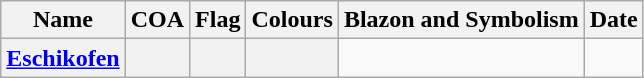<table class="sortable wikitable">
<tr>
<th scope="col">Name</th>
<th scope="col">COA</th>
<th scope="col">Flag</th>
<th scope="col">Colours</th>
<th scope="col">Blazon and Symbolism</th>
<th scope="col">Date</th>
</tr>
<tr>
<th scope="row" style="text-align: left;"><a href='#'>Eschikofen</a></th>
<th></th>
<th></th>
<th></th>
<td></td>
<td></td>
</tr>
</table>
